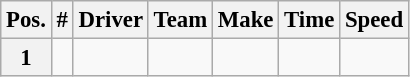<table class="wikitable" style="font-size:95%">
<tr>
<th>Pos.</th>
<th>#</th>
<th>Driver</th>
<th>Team</th>
<th>Make</th>
<th>Time</th>
<th>Speed</th>
</tr>
<tr>
<th>1</th>
<td></td>
<td></td>
<td></td>
<td></td>
<td></td>
<td></td>
</tr>
</table>
